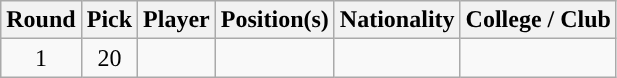<table class="wikitable sortable sortable">
<tr>
<th>Round</th>
<th>Pick</th>
<th>Player</th>
<th>Position(s)</th>
<th>Nationality</th>
<th>College / Club</th>
</tr>
<tr style="text-align: center">
<td>1</td>
<td>20</td>
<td></td>
<td></td>
<td></td>
<td></td>
</tr>
</table>
